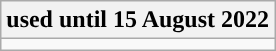<table class="wikitable" style="text-align:center">
<tr>
<th>used until 15 August 2022</th>
</tr>
<tr>
<td></td>
</tr>
</table>
